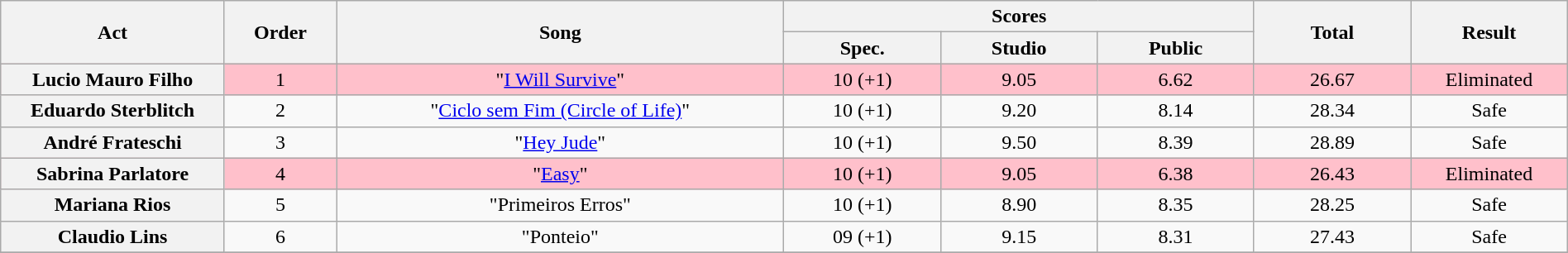<table class="wikitable plainrowheaders" style="text-align:center; width:100%;">
<tr>
<th scope="col" rowspan=2 width="10.0%">Act</th>
<th scope="col" rowspan=2 width="05.0%">Order</th>
<th scope="col" rowspan=2 width="20.0%">Song</th>
<th scope="col" colspan=3 width="20.0%">Scores</th>
<th scope="col" rowspan=2 width="07.0%">Total</th>
<th scope="col" rowspan=2 width="07.0%">Result</th>
</tr>
<tr>
<th scope="col" width="07.0%">Spec.</th>
<th scope="col" width="07.0%">Studio</th>
<th scope="col" width="07.0%">Public</th>
</tr>
<tr bgcolor="FFC0CB">
<th scope="row">Lucio Mauro Filho</th>
<td>1</td>
<td>"<a href='#'>I Will Survive</a>"</td>
<td>10 (+1)</td>
<td>9.05</td>
<td>6.62</td>
<td>26.67</td>
<td>Eliminated</td>
</tr>
<tr>
<th scope="row">Eduardo Sterblitch</th>
<td>2</td>
<td>"<a href='#'>Ciclo sem Fim (Circle of Life)</a>"</td>
<td>10 (+1)</td>
<td>9.20</td>
<td>8.14</td>
<td>28.34</td>
<td>Safe</td>
</tr>
<tr>
<th scope="row">André Frateschi</th>
<td>3</td>
<td>"<a href='#'>Hey Jude</a>"</td>
<td>10 (+1)</td>
<td>9.50</td>
<td>8.39</td>
<td>28.89</td>
<td>Safe</td>
</tr>
<tr bgcolor="FFC0CB">
<th scope="row">Sabrina Parlatore</th>
<td>4</td>
<td>"<a href='#'>Easy</a>"</td>
<td>10 (+1)</td>
<td>9.05</td>
<td>6.38</td>
<td>26.43</td>
<td>Eliminated</td>
</tr>
<tr>
<th scope="row">Mariana Rios</th>
<td>5</td>
<td>"Primeiros Erros"</td>
<td>10 (+1)</td>
<td>8.90</td>
<td>8.35</td>
<td>28.25</td>
<td>Safe</td>
</tr>
<tr>
<th scope="row">Claudio Lins</th>
<td>6</td>
<td>"Ponteio"</td>
<td>09 (+1)</td>
<td>9.15</td>
<td>8.31</td>
<td>27.43</td>
<td>Safe</td>
</tr>
<tr>
</tr>
</table>
